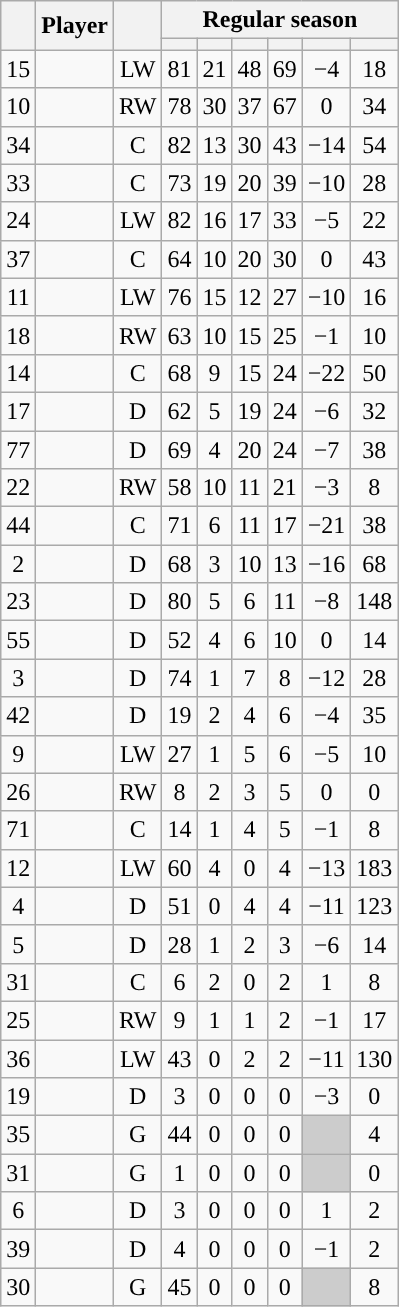<table class="wikitable sortable plainrowheaders" style="text-align:center;">
<tr>
<th scope="col" data-sort-type="number" rowspan="2"></th>
<th scope="col" rowspan="2">Player</th>
<th scope="col" rowspan="2"></th>
<th scope=colgroup colspan=6>Regular season</th>
</tr>
<tr>
<th scope="col" data-sort-type="number"></th>
<th scope="col" data-sort-type="number"></th>
<th scope="col" data-sort-type="number"></th>
<th scope="col" data-sort-type="number"></th>
<th scope="col" data-sort-type="number"></th>
<th scope="col" data-sort-type="number"></th>
</tr>
<tr>
<td scope="row">15</td>
<td align="left"></td>
<td>LW</td>
<td>81</td>
<td>21</td>
<td>48</td>
<td>69</td>
<td>−4</td>
<td>18</td>
</tr>
<tr>
<td scope="row">10</td>
<td align="left"></td>
<td>RW</td>
<td>78</td>
<td>30</td>
<td>37</td>
<td>67</td>
<td>0</td>
<td>34</td>
</tr>
<tr>
<td scope="row">34</td>
<td align="left"></td>
<td>C</td>
<td>82</td>
<td>13</td>
<td>30</td>
<td>43</td>
<td>−14</td>
<td>54</td>
</tr>
<tr>
<td scope="row">33</td>
<td align="left"></td>
<td>C</td>
<td>73</td>
<td>19</td>
<td>20</td>
<td>39</td>
<td>−10</td>
<td>28</td>
</tr>
<tr>
<td scope="row">24</td>
<td align="left"></td>
<td>LW</td>
<td>82</td>
<td>16</td>
<td>17</td>
<td>33</td>
<td>−5</td>
<td>22</td>
</tr>
<tr>
<td scope="row">37</td>
<td align="left"></td>
<td>C</td>
<td>64</td>
<td>10</td>
<td>20</td>
<td>30</td>
<td>0</td>
<td>43</td>
</tr>
<tr>
<td scope="row">11</td>
<td align="left"></td>
<td>LW</td>
<td>76</td>
<td>15</td>
<td>12</td>
<td>27</td>
<td>−10</td>
<td>16</td>
</tr>
<tr>
<td scope="row">18</td>
<td align="left"></td>
<td>RW</td>
<td>63</td>
<td>10</td>
<td>15</td>
<td>25</td>
<td>−1</td>
<td>10</td>
</tr>
<tr>
<td scope="row">14</td>
<td align="left"></td>
<td>C</td>
<td>68</td>
<td>9</td>
<td>15</td>
<td>24</td>
<td>−22</td>
<td>50</td>
</tr>
<tr>
<td scope="row">17</td>
<td align="left"></td>
<td>D</td>
<td>62</td>
<td>5</td>
<td>19</td>
<td>24</td>
<td>−6</td>
<td>32</td>
</tr>
<tr>
<td scope="row">77</td>
<td align="left"></td>
<td>D</td>
<td>69</td>
<td>4</td>
<td>20</td>
<td>24</td>
<td>−7</td>
<td>38</td>
</tr>
<tr>
<td scope="row">22</td>
<td align="left"></td>
<td>RW</td>
<td>58</td>
<td>10</td>
<td>11</td>
<td>21</td>
<td>−3</td>
<td>8</td>
</tr>
<tr>
<td scope="row">44</td>
<td align="left"></td>
<td>C</td>
<td>71</td>
<td>6</td>
<td>11</td>
<td>17</td>
<td>−21</td>
<td>38</td>
</tr>
<tr>
<td scope="row">2</td>
<td align="left"></td>
<td>D</td>
<td>68</td>
<td>3</td>
<td>10</td>
<td>13</td>
<td>−16</td>
<td>68</td>
</tr>
<tr>
<td scope="row">23</td>
<td align="left"></td>
<td>D</td>
<td>80</td>
<td>5</td>
<td>6</td>
<td>11</td>
<td>−8</td>
<td>148</td>
</tr>
<tr>
<td scope="row">55</td>
<td align="left"></td>
<td>D</td>
<td>52</td>
<td>4</td>
<td>6</td>
<td>10</td>
<td>0</td>
<td>14</td>
</tr>
<tr>
<td scope="row">3</td>
<td align="left"></td>
<td>D</td>
<td>74</td>
<td>1</td>
<td>7</td>
<td>8</td>
<td>−12</td>
<td>28</td>
</tr>
<tr>
<td scope="row">42</td>
<td align="left"></td>
<td>D</td>
<td>19</td>
<td>2</td>
<td>4</td>
<td>6</td>
<td>−4</td>
<td>35</td>
</tr>
<tr>
<td scope="row">9</td>
<td align="left"></td>
<td>LW</td>
<td>27</td>
<td>1</td>
<td>5</td>
<td>6</td>
<td>−5</td>
<td>10</td>
</tr>
<tr>
<td scope="row">26</td>
<td align="left"></td>
<td>RW</td>
<td>8</td>
<td>2</td>
<td>3</td>
<td>5</td>
<td>0</td>
<td>0</td>
</tr>
<tr>
<td scope="row">71</td>
<td align="left"></td>
<td>C</td>
<td>14</td>
<td>1</td>
<td>4</td>
<td>5</td>
<td>−1</td>
<td>8</td>
</tr>
<tr>
<td scope="row">12</td>
<td align="left"></td>
<td>LW</td>
<td>60</td>
<td>4</td>
<td>0</td>
<td>4</td>
<td>−13</td>
<td>183</td>
</tr>
<tr>
<td scope="row">4</td>
<td align="left"></td>
<td>D</td>
<td>51</td>
<td>0</td>
<td>4</td>
<td>4</td>
<td>−11</td>
<td>123</td>
</tr>
<tr>
<td scope="row">5</td>
<td align="left"></td>
<td>D</td>
<td>28</td>
<td>1</td>
<td>2</td>
<td>3</td>
<td>−6</td>
<td>14</td>
</tr>
<tr>
<td scope="row">31</td>
<td align="left"></td>
<td>C</td>
<td>6</td>
<td>2</td>
<td>0</td>
<td>2</td>
<td>1</td>
<td>8</td>
</tr>
<tr>
<td scope="row">25</td>
<td align="left"></td>
<td>RW</td>
<td>9</td>
<td>1</td>
<td>1</td>
<td>2</td>
<td>−1</td>
<td>17</td>
</tr>
<tr>
<td scope="row">36</td>
<td align="left"></td>
<td>LW</td>
<td>43</td>
<td>0</td>
<td>2</td>
<td>2</td>
<td>−11</td>
<td>130</td>
</tr>
<tr>
<td scope="row">19</td>
<td align="left"></td>
<td>D</td>
<td>3</td>
<td>0</td>
<td>0</td>
<td>0</td>
<td>−3</td>
<td>0</td>
</tr>
<tr>
<td scope="row">35</td>
<td align="left"></td>
<td>G</td>
<td>44</td>
<td>0</td>
<td>0</td>
<td>0</td>
<td style="background:#ccc"></td>
<td>4</td>
</tr>
<tr>
<td scope="row">31</td>
<td align="left"></td>
<td>G</td>
<td>1</td>
<td>0</td>
<td>0</td>
<td>0</td>
<td style="background:#ccc"></td>
<td>0</td>
</tr>
<tr>
<td scope="row">6</td>
<td align="left"></td>
<td>D</td>
<td>3</td>
<td>0</td>
<td>0</td>
<td>0</td>
<td>1</td>
<td>2</td>
</tr>
<tr>
<td scope="row">39</td>
<td align="left"></td>
<td>D</td>
<td>4</td>
<td>0</td>
<td>0</td>
<td>0</td>
<td>−1</td>
<td>2</td>
</tr>
<tr>
<td scope="row">30</td>
<td align="left"></td>
<td>G</td>
<td>45</td>
<td>0</td>
<td>0</td>
<td>0</td>
<td style="background:#ccc"></td>
<td>8</td>
</tr>
</table>
